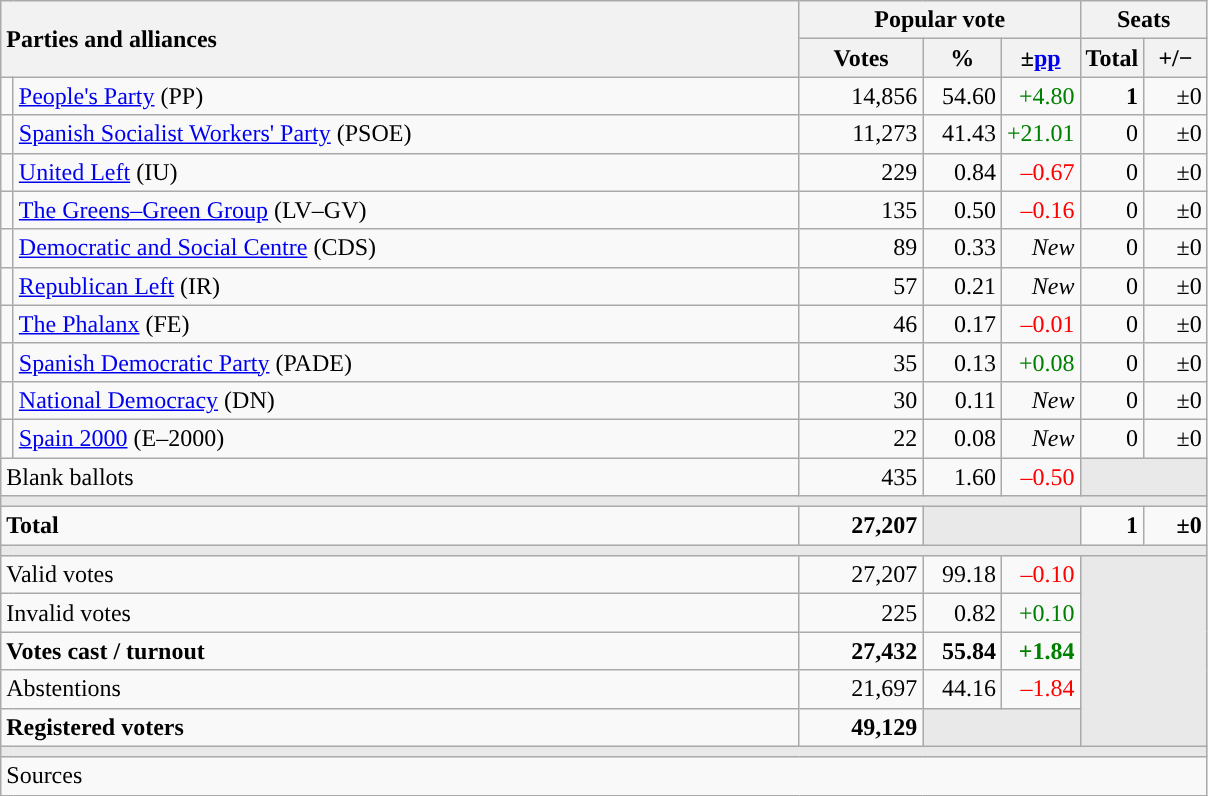<table class="wikitable" style="text-align:right;">
<tr>
<th style="text-align:left;" rowspan="2" colspan="2" width="525">Parties and alliances</th>
<th colspan="3">Popular vote</th>
<th colspan="2">Seats</th>
</tr>
<tr>
<th width="75">Votes</th>
<th width="45">%</th>
<th width="45">±<a href='#'>pp</a></th>
<th width="35">Total</th>
<th width="35">+/−</th>
</tr>
<tr>
<td width="1" style="color:inherit;background:"></td>
<td align="left"><a href='#'>People's Party</a> (PP)</td>
<td>14,856</td>
<td>54.60</td>
<td style="color:green;">+4.80</td>
<td><strong>1</strong></td>
<td>±0</td>
</tr>
<tr>
<td style="color:inherit;background:"></td>
<td align="left"><a href='#'>Spanish Socialist Workers' Party</a> (PSOE)</td>
<td>11,273</td>
<td>41.43</td>
<td style="color:green;">+21.01</td>
<td>0</td>
<td>±0</td>
</tr>
<tr>
<td style="color:inherit;background:"></td>
<td align="left"><a href='#'>United Left</a> (IU)</td>
<td>229</td>
<td>0.84</td>
<td style="color:red;">–0.67</td>
<td>0</td>
<td>±0</td>
</tr>
<tr>
<td style="color:inherit;background:"></td>
<td align="left"><a href='#'>The Greens–Green Group</a> (LV–GV)</td>
<td>135</td>
<td>0.50</td>
<td style="color:red;">–0.16</td>
<td>0</td>
<td>±0</td>
</tr>
<tr>
<td style="color:inherit;background:"></td>
<td align="left"><a href='#'>Democratic and Social Centre</a> (CDS)</td>
<td>89</td>
<td>0.33</td>
<td><em>New</em></td>
<td>0</td>
<td>±0</td>
</tr>
<tr>
<td style="color:inherit;background:"></td>
<td align="left"><a href='#'>Republican Left</a> (IR)</td>
<td>57</td>
<td>0.21</td>
<td><em>New</em></td>
<td>0</td>
<td>±0</td>
</tr>
<tr>
<td style="color:inherit;background:"></td>
<td align="left"><a href='#'>The Phalanx</a> (FE)</td>
<td>46</td>
<td>0.17</td>
<td style="color:red;">–0.01</td>
<td>0</td>
<td>±0</td>
</tr>
<tr>
<td style="color:inherit;background:"></td>
<td align="left"><a href='#'>Spanish Democratic Party</a> (PADE)</td>
<td>35</td>
<td>0.13</td>
<td style="color:green;">+0.08</td>
<td>0</td>
<td>±0</td>
</tr>
<tr>
<td style="color:inherit;background:"></td>
<td align="left"><a href='#'>National Democracy</a> (DN)</td>
<td>30</td>
<td>0.11</td>
<td><em>New</em></td>
<td>0</td>
<td>±0</td>
</tr>
<tr>
<td style="color:inherit;background:"></td>
<td align="left"><a href='#'>Spain 2000</a> (E–2000)</td>
<td>22</td>
<td>0.08</td>
<td><em>New</em></td>
<td>0</td>
<td>±0</td>
</tr>
<tr>
<td align="left" colspan="2">Blank ballots</td>
<td>435</td>
<td>1.60</td>
<td style="color:red;">–0.50</td>
<td bgcolor="#E9E9E9" colspan="2"></td>
</tr>
<tr>
<td colspan="7" bgcolor="#E9E9E9"></td>
</tr>
<tr style="font-weight:bold;">
<td align="left" colspan="2">Total</td>
<td>27,207</td>
<td bgcolor="#E9E9E9" colspan="2"></td>
<td>1</td>
<td>±0</td>
</tr>
<tr>
<td colspan="7" bgcolor="#E9E9E9"></td>
</tr>
<tr>
<td align="left" colspan="2">Valid votes</td>
<td>27,207</td>
<td>99.18</td>
<td style="color:red;">–0.10</td>
<td bgcolor="#E9E9E9" colspan="2" rowspan="5"></td>
</tr>
<tr>
<td align="left" colspan="2">Invalid votes</td>
<td>225</td>
<td>0.82</td>
<td style="color:green;">+0.10</td>
</tr>
<tr style="font-weight:bold;">
<td align="left" colspan="2">Votes cast / turnout</td>
<td>27,432</td>
<td>55.84</td>
<td style="color:green;">+1.84</td>
</tr>
<tr>
<td align="left" colspan="2">Abstentions</td>
<td>21,697</td>
<td>44.16</td>
<td style="color:red;">–1.84</td>
</tr>
<tr style="font-weight:bold;">
<td align="left" colspan="2">Registered voters</td>
<td>49,129</td>
<td bgcolor="#E9E9E9" colspan="2"></td>
</tr>
<tr>
<td colspan="7" bgcolor="#E9E9E9"></td>
</tr>
<tr>
<td align="left" colspan="7">Sources</td>
</tr>
</table>
